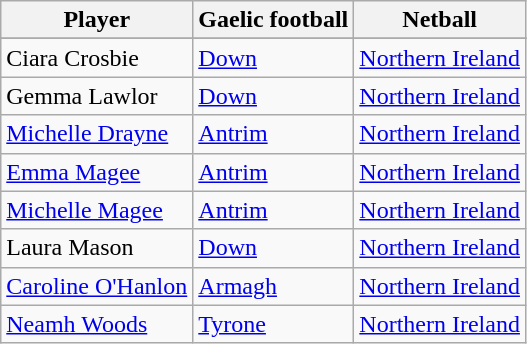<table class="wikitable collapsible">
<tr>
<th>Player</th>
<th>Gaelic football</th>
<th>Netball</th>
</tr>
<tr 15B.C>
</tr>
<tr>
<td>Ciara Crosbie</td>
<td><a href='#'>Down</a> <em></em></td>
<td><a href='#'>Northern Ireland</a></td>
</tr>
<tr>
<td>Gemma Lawlor</td>
<td><a href='#'>Down</a></td>
<td><a href='#'>Northern Ireland</a></td>
</tr>
<tr>
<td><a href='#'>Michelle Drayne</a></td>
<td><a href='#'>Antrim</a></td>
<td><a href='#'>Northern Ireland</a></td>
</tr>
<tr>
<td><a href='#'>Emma Magee</a></td>
<td><a href='#'>Antrim</a></td>
<td><a href='#'>Northern Ireland</a></td>
</tr>
<tr>
<td><a href='#'>Michelle Magee</a></td>
<td><a href='#'>Antrim</a></td>
<td><a href='#'>Northern Ireland</a></td>
</tr>
<tr>
<td>Laura Mason</td>
<td><a href='#'>Down</a></td>
<td><a href='#'>Northern Ireland</a></td>
</tr>
<tr>
<td><a href='#'>Caroline O'Hanlon</a></td>
<td><a href='#'>Armagh</a></td>
<td><a href='#'>Northern Ireland</a></td>
</tr>
<tr>
<td><a href='#'>Neamh Woods</a></td>
<td><a href='#'>Tyrone</a></td>
<td><a href='#'>Northern Ireland</a></td>
</tr>
</table>
